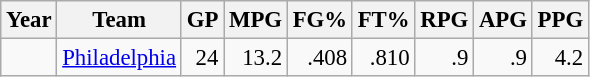<table class="wikitable sortable" style="font-size:95%; text-align:right;">
<tr>
<th>Year</th>
<th>Team</th>
<th>GP</th>
<th>MPG</th>
<th>FG%</th>
<th>FT%</th>
<th>RPG</th>
<th>APG</th>
<th>PPG</th>
</tr>
<tr>
<td style="text-align:left;"></td>
<td style="text-align:left;"><a href='#'>Philadelphia</a></td>
<td>24</td>
<td>13.2</td>
<td>.408</td>
<td>.810</td>
<td>.9</td>
<td>.9</td>
<td>4.2</td>
</tr>
</table>
